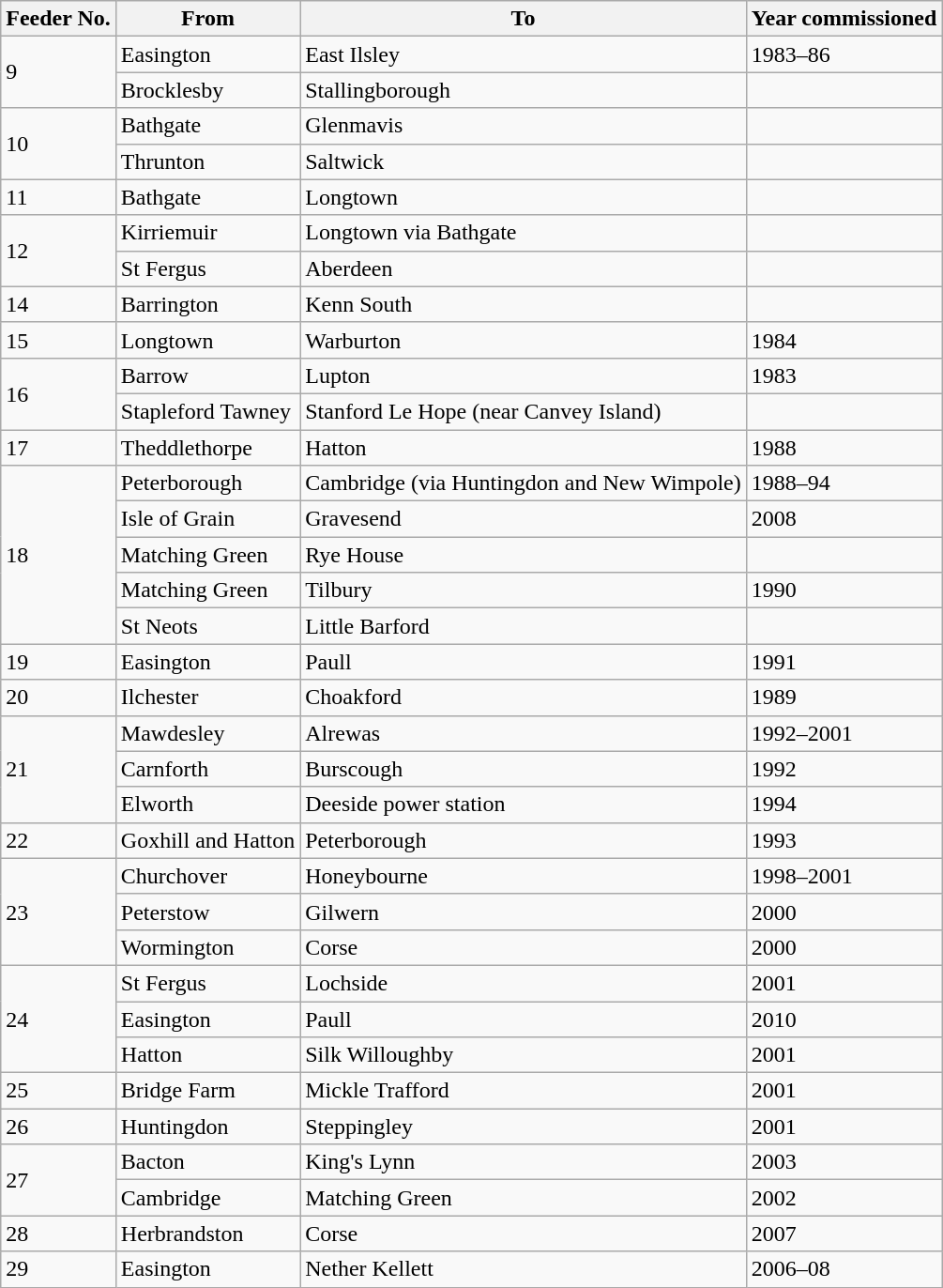<table class="wikitable">
<tr>
<th>Feeder No.</th>
<th>From</th>
<th>To</th>
<th>Year commissioned</th>
</tr>
<tr>
<td rowspan="2">9</td>
<td>Easington</td>
<td>East Ilsley</td>
<td>1983–86</td>
</tr>
<tr>
<td>Brocklesby</td>
<td>Stallingborough</td>
<td></td>
</tr>
<tr>
<td rowspan="2">10</td>
<td>Bathgate</td>
<td>Glenmavis</td>
<td></td>
</tr>
<tr>
<td>Thrunton</td>
<td>Saltwick</td>
<td></td>
</tr>
<tr>
<td>11</td>
<td>Bathgate</td>
<td>Longtown</td>
<td></td>
</tr>
<tr>
<td rowspan="2">12</td>
<td>Kirriemuir</td>
<td>Longtown via Bathgate</td>
<td></td>
</tr>
<tr>
<td>St Fergus</td>
<td>Aberdeen</td>
<td></td>
</tr>
<tr>
<td>14</td>
<td>Barrington</td>
<td>Kenn South</td>
<td></td>
</tr>
<tr>
<td>15</td>
<td>Longtown</td>
<td>Warburton</td>
<td>1984</td>
</tr>
<tr>
<td rowspan="2">16</td>
<td>Barrow</td>
<td>Lupton</td>
<td>1983</td>
</tr>
<tr>
<td>Stapleford Tawney</td>
<td>Stanford Le Hope (near Canvey Island)</td>
<td></td>
</tr>
<tr>
<td>17</td>
<td>Theddlethorpe</td>
<td>Hatton</td>
<td>1988</td>
</tr>
<tr>
<td rowspan="5">18</td>
<td>Peterborough</td>
<td>Cambridge (via Huntingdon and New Wimpole)</td>
<td>1988–94</td>
</tr>
<tr>
<td>Isle of Grain</td>
<td>Gravesend</td>
<td>2008</td>
</tr>
<tr>
<td>Matching Green</td>
<td>Rye House</td>
<td></td>
</tr>
<tr>
<td>Matching Green</td>
<td>Tilbury</td>
<td>1990</td>
</tr>
<tr>
<td>St Neots</td>
<td>Little Barford</td>
<td></td>
</tr>
<tr>
<td>19</td>
<td>Easington</td>
<td>Paull</td>
<td>1991</td>
</tr>
<tr>
<td>20</td>
<td>Ilchester</td>
<td>Choakford</td>
<td>1989</td>
</tr>
<tr>
<td rowspan="3">21</td>
<td>Mawdesley</td>
<td>Alrewas</td>
<td>1992–2001</td>
</tr>
<tr>
<td>Carnforth</td>
<td>Burscough</td>
<td>1992</td>
</tr>
<tr>
<td>Elworth</td>
<td>Deeside power station</td>
<td>1994</td>
</tr>
<tr>
<td>22</td>
<td>Goxhill and Hatton</td>
<td>Peterborough</td>
<td>1993</td>
</tr>
<tr>
<td rowspan="3">23</td>
<td>Churchover</td>
<td>Honeybourne</td>
<td>1998–2001</td>
</tr>
<tr>
<td>Peterstow</td>
<td>Gilwern</td>
<td>2000</td>
</tr>
<tr>
<td>Wormington</td>
<td>Corse</td>
<td>2000</td>
</tr>
<tr>
<td rowspan="3">24</td>
<td>St Fergus</td>
<td>Lochside</td>
<td>2001</td>
</tr>
<tr>
<td>Easington</td>
<td>Paull</td>
<td>2010</td>
</tr>
<tr>
<td>Hatton</td>
<td>Silk Willoughby</td>
<td>2001</td>
</tr>
<tr>
<td>25</td>
<td>Bridge Farm</td>
<td>Mickle Trafford</td>
<td>2001</td>
</tr>
<tr>
<td>26</td>
<td>Huntingdon</td>
<td>Steppingley</td>
<td>2001</td>
</tr>
<tr>
<td rowspan="2">27</td>
<td>Bacton</td>
<td>King's Lynn</td>
<td>2003</td>
</tr>
<tr>
<td>Cambridge</td>
<td>Matching Green</td>
<td>2002</td>
</tr>
<tr>
<td>28</td>
<td>Herbrandston</td>
<td>Corse</td>
<td>2007</td>
</tr>
<tr>
<td>29</td>
<td>Easington</td>
<td>Nether Kellett</td>
<td>2006–08</td>
</tr>
</table>
